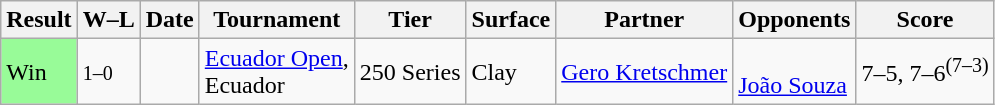<table class="sortable wikitable">
<tr>
<th>Result</th>
<th class="unsortable">W–L</th>
<th>Date</th>
<th>Tournament</th>
<th>Tier</th>
<th>Surface</th>
<th>Partner</th>
<th>Opponents</th>
<th class="unsortable">Score</th>
</tr>
<tr>
<td bgcolor="98fb98">Win</td>
<td><small>1–0</small></td>
<td><a href='#'></a></td>
<td><a href='#'>Ecuador Open</a>, <br> Ecuador</td>
<td>250 Series</td>
<td>Clay</td>
<td> <a href='#'>Gero Kretschmer</a></td>
<td><br> <a href='#'>João Souza</a></td>
<td>7–5, 7–6<sup>(7–3)</sup></td>
</tr>
</table>
